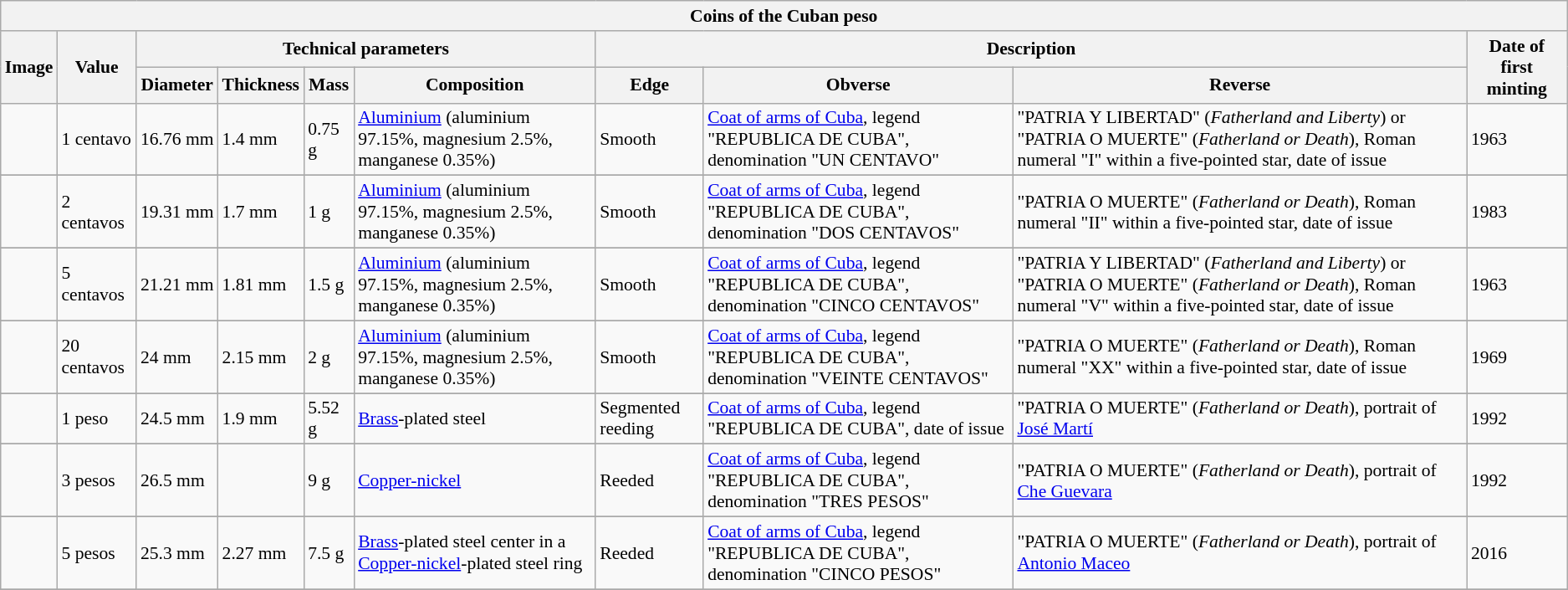<table class="wikitable" style="font-size: 90%">
<tr>
<th colspan="10">Coins of the Cuban peso</th>
</tr>
<tr>
<th rowspan="2">Image</th>
<th rowspan="2">Value</th>
<th colspan="4">Technical parameters</th>
<th colspan="3">Description</th>
<th rowspan="2">Date of first minting</th>
</tr>
<tr>
<th>Diameter</th>
<th>Thickness</th>
<th>Mass</th>
<th>Composition</th>
<th>Edge</th>
<th>Obverse</th>
<th>Reverse</th>
</tr>
<tr>
<td></td>
<td>1 centavo</td>
<td>16.76 mm</td>
<td>1.4 mm</td>
<td>0.75 g</td>
<td><a href='#'>Aluminium</a> (aluminium 97.15%, magnesium 2.5%, manganese 0.35%)</td>
<td>Smooth</td>
<td><a href='#'>Coat of arms of Cuba</a>, legend "REPUBLICA DE CUBA", denomination "UN CENTAVO"</td>
<td>"PATRIA Y LIBERTAD" (<em>Fatherland and Liberty</em>) or "PATRIA O MUERTE" (<em>Fatherland or Death</em>), Roman numeral "I" within a five-pointed star, date of issue</td>
<td>1963</td>
</tr>
<tr>
</tr>
<tr>
<td></td>
<td>2 centavos</td>
<td>19.31 mm</td>
<td>1.7 mm</td>
<td>1 g</td>
<td><a href='#'>Aluminium</a> (aluminium 97.15%, magnesium 2.5%, manganese 0.35%)</td>
<td>Smooth</td>
<td><a href='#'>Coat of arms of Cuba</a>, legend "REPUBLICA DE CUBA", denomination "DOS CENTAVOS"</td>
<td>"PATRIA O MUERTE" (<em>Fatherland or Death</em>), Roman numeral "II" within a five-pointed star, date of issue</td>
<td>1983</td>
</tr>
<tr>
</tr>
<tr>
<td></td>
<td>5 centavos</td>
<td>21.21 mm</td>
<td>1.81 mm</td>
<td>1.5 g</td>
<td><a href='#'>Aluminium</a> (aluminium 97.15%, magnesium 2.5%, manganese 0.35%)</td>
<td>Smooth</td>
<td><a href='#'>Coat of arms of Cuba</a>, legend "REPUBLICA DE CUBA", denomination "CINCO CENTAVOS"</td>
<td>"PATRIA Y LIBERTAD" (<em>Fatherland and Liberty</em>) or "PATRIA O MUERTE" (<em>Fatherland or Death</em>), Roman numeral "V" within a five-pointed star, date of issue</td>
<td>1963</td>
</tr>
<tr>
</tr>
<tr>
<td></td>
<td>20 centavos</td>
<td>24 mm</td>
<td>2.15 mm</td>
<td>2 g</td>
<td><a href='#'>Aluminium</a> (aluminium 97.15%, magnesium 2.5%, manganese 0.35%)</td>
<td>Smooth</td>
<td><a href='#'>Coat of arms of Cuba</a>, legend "REPUBLICA DE CUBA", denomination "VEINTE CENTAVOS"</td>
<td>"PATRIA O MUERTE" (<em>Fatherland or Death</em>), Roman numeral "XX" within a five-pointed star, date of issue</td>
<td>1969</td>
</tr>
<tr>
</tr>
<tr>
<td></td>
<td>1 peso</td>
<td>24.5 mm</td>
<td>1.9 mm</td>
<td>5.52 g</td>
<td><a href='#'>Brass</a>-plated steel</td>
<td>Segmented reeding</td>
<td><a href='#'>Coat of arms of Cuba</a>, legend "REPUBLICA DE CUBA", date of issue</td>
<td>"PATRIA O MUERTE" (<em>Fatherland or Death</em>), portrait of <a href='#'>José Martí</a></td>
<td>1992</td>
</tr>
<tr>
</tr>
<tr>
<td></td>
<td>3 pesos</td>
<td>26.5 mm</td>
<td></td>
<td>9 g</td>
<td><a href='#'>Copper-nickel</a></td>
<td>Reeded</td>
<td><a href='#'>Coat of arms of Cuba</a>, legend "REPUBLICA DE CUBA", denomination "TRES PESOS"</td>
<td>"PATRIA O MUERTE" (<em>Fatherland or Death</em>), portrait of <a href='#'>Che Guevara</a></td>
<td>1992</td>
</tr>
<tr>
</tr>
<tr>
<td></td>
<td>5 pesos</td>
<td>25.3 mm</td>
<td>2.27 mm</td>
<td>7.5 g</td>
<td><a href='#'>Brass</a>-plated steel center in a <a href='#'>Copper-nickel</a>-plated steel ring</td>
<td>Reeded</td>
<td><a href='#'>Coat of arms of Cuba</a>, legend "REPUBLICA DE CUBA", denomination "CINCO PESOS"</td>
<td>"PATRIA O MUERTE" (<em>Fatherland or Death</em>), portrait of <a href='#'>Antonio Maceo</a></td>
<td>2016</td>
</tr>
<tr>
</tr>
</table>
